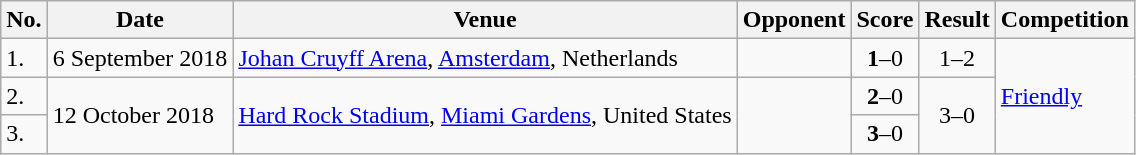<table class="wikitable" style="font-size:100%;">
<tr>
<th>No.</th>
<th>Date</th>
<th>Venue</th>
<th>Opponent</th>
<th>Score</th>
<th>Result</th>
<th>Competition</th>
</tr>
<tr>
<td>1.</td>
<td>6 September 2018</td>
<td><a href='#'>Johan Cruyff Arena</a>, <a href='#'>Amsterdam</a>, Netherlands</td>
<td></td>
<td align=center><strong>1</strong>–0</td>
<td align=center>1–2</td>
<td rowspan="3"><a href='#'>Friendly</a></td>
</tr>
<tr>
<td>2.</td>
<td rowspan="2">12 October 2018</td>
<td rowspan="2"><a href='#'>Hard Rock Stadium</a>, <a href='#'>Miami Gardens</a>, United States</td>
<td rowspan="2"></td>
<td align=center><strong>2</strong>–0</td>
<td rowspan="2" align=center>3–0</td>
</tr>
<tr>
<td>3.</td>
<td align=center><strong>3</strong>–0</td>
</tr>
</table>
